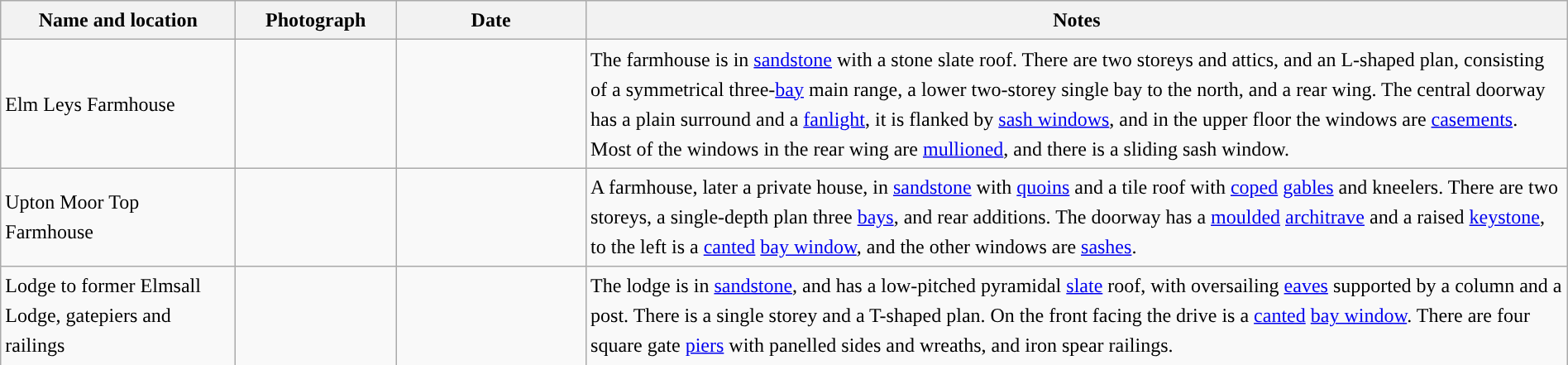<table class="wikitable sortable plainrowheaders" style="width:100%;border:0px;text-align:left;line-height:150%;">
<tr>
<th scope="col"  style="width:150px">Name and location</th>
<th scope="col"  style="width:100px" class="unsortable">Photograph</th>
<th scope="col"  style="width:120px">Date</th>
<th scope="col"  style="width:650px" class="unsortable">Notes</th>
</tr>
<tr>
<td>Elm Leys Farmhouse<br><small></small></td>
<td></td>
<td align="center"></td>
<td>The farmhouse is in <a href='#'>sandstone</a> with a stone slate roof.  There are two storeys and attics, and an L-shaped plan, consisting of a symmetrical three-<a href='#'>bay</a> main range, a lower two-storey single bay to the north, and a rear wing.  The central doorway has a plain surround and a <a href='#'>fanlight</a>, it is flanked by <a href='#'>sash windows</a>, and in the upper floor the windows are <a href='#'>casements</a>.  Most of the windows in the rear wing are <a href='#'>mullioned</a>, and there is a sliding sash window.</td>
</tr>
<tr>
<td>Upton Moor Top Farmhouse<br><small></small></td>
<td></td>
<td align="center"></td>
<td>A farmhouse, later a private house, in <a href='#'>sandstone</a> with <a href='#'>quoins</a> and a tile roof with <a href='#'>coped</a> <a href='#'>gables</a> and kneelers.  There are two storeys, a single-depth plan three <a href='#'>bays</a>, and rear additions.  The doorway has a <a href='#'>moulded</a> <a href='#'>architrave</a> and a raised <a href='#'>keystone</a>, to the left is a <a href='#'>canted</a> <a href='#'>bay window</a>, and the other windows are <a href='#'>sashes</a>.</td>
</tr>
<tr>
<td>Lodge to former Elmsall Lodge, gatepiers and railings<br><small></small></td>
<td></td>
<td align="center"></td>
<td>The lodge is in <a href='#'>sandstone</a>, and has a low-pitched pyramidal <a href='#'>slate</a> roof, with oversailing <a href='#'>eaves</a> supported by a column and a post.  There is a single storey and a T-shaped plan.  On the front facing the drive is a <a href='#'>canted</a> <a href='#'>bay window</a>.  There are four square gate <a href='#'>piers</a> with panelled sides and wreaths, and iron spear railings.</td>
</tr>
<tr>
</tr>
</table>
